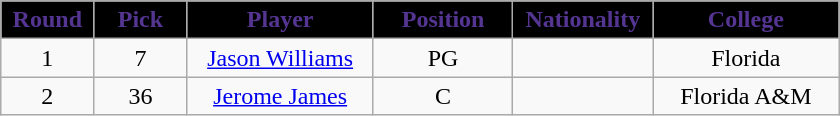<table class="wikitable sortable sortable">
<tr>
<th style="background:#000000; color:#553592" width="10%">Round</th>
<th style="background:#000000; color:#553592" width="10%">Pick</th>
<th style="background:#000000; color:#553592" width="20%">Player</th>
<th style="background:#000000; color:#553592" width="15%">Position</th>
<th style="background:#000000; color:#553592" width="15%">Nationality</th>
<th style="background:#000000; color:#553592" width="20%">College</th>
</tr>
<tr style="text-align: center">
<td>1</td>
<td>7</td>
<td><a href='#'>Jason Williams</a></td>
<td>PG</td>
<td></td>
<td>Florida</td>
</tr>
<tr style="text-align: center">
<td>2</td>
<td>36</td>
<td><a href='#'>Jerome James</a></td>
<td>C</td>
<td></td>
<td>Florida A&M</td>
</tr>
</table>
